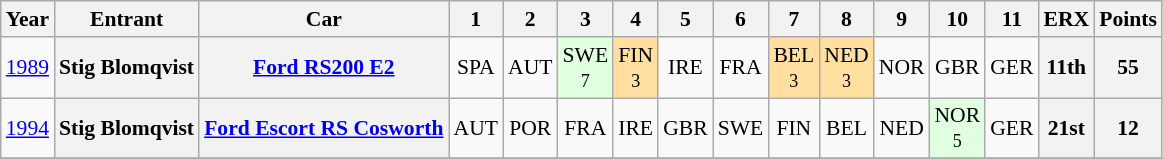<table class="wikitable" border="1" style="text-align:center; font-size:90%;">
<tr valign="top">
<th>Year</th>
<th>Entrant</th>
<th>Car</th>
<th>1</th>
<th>2</th>
<th>3</th>
<th>4</th>
<th>5</th>
<th>6</th>
<th>7</th>
<th>8</th>
<th>9</th>
<th>10</th>
<th>11</th>
<th>ERX</th>
<th>Points</th>
</tr>
<tr>
<td><a href='#'>1989</a></td>
<th>Stig Blomqvist</th>
<th><a href='#'>Ford RS200 E2</a></th>
<td>SPA<br><small></small></td>
<td>AUT<br><small></small></td>
<td style="background:#DFFFDF;">SWE<br><small>7</small></td>
<td style="background:#FFDF9F;">FIN<br><small>3</small></td>
<td>IRE<br><small></small></td>
<td>FRA<br><small></small></td>
<td style="background:#FFDF9F;">BEL<br><small>3</small></td>
<td style="background:#FFDF9F;">NED<br><small>3</small></td>
<td>NOR<br><small></small></td>
<td>GBR<br><small></small></td>
<td>GER<br><small></small></td>
<th>11th</th>
<th>55</th>
</tr>
<tr>
<td><a href='#'>1994</a></td>
<th>Stig Blomqvist</th>
<th><a href='#'>Ford Escort RS Cosworth</a></th>
<td>AUT<br><small></small></td>
<td>POR<br><small></small></td>
<td>FRA<br><small></small></td>
<td>IRE<br><small></small></td>
<td>GBR<br><small></small></td>
<td>SWE<br><small></small></td>
<td>FIN<br><small></small></td>
<td>BEL<br><small></small></td>
<td>NED<br><small></small></td>
<td style="background:#DFFFDF;">NOR<br><small>5</small></td>
<td>GER<br><small></small></td>
<th>21st</th>
<th>12</th>
</tr>
<tr>
</tr>
</table>
